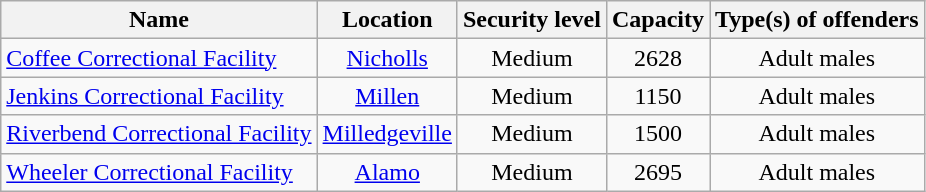<table class="wikitable sortable">
<tr>
<th>Name</th>
<th style="text-align: center;">Location</th>
<th style="text-align: center;">Security level</th>
<th style="text-align: center;">Capacity</th>
<th style="text-align: center;">Type(s) of offenders</th>
</tr>
<tr>
<td><a href='#'>Coffee Correctional Facility</a></td>
<td style="text-align: center;"><a href='#'>Nicholls</a></td>
<td style="text-align: center;">Medium</td>
<td style="text-align: center;">2628</td>
<td style="text-align: center;">Adult males</td>
</tr>
<tr>
<td><a href='#'>Jenkins Correctional Facility</a></td>
<td style="text-align: center;"><a href='#'>Millen</a></td>
<td style="text-align: center;">Medium</td>
<td style="text-align: center;">1150</td>
<td style="text-align: center;">Adult males</td>
</tr>
<tr>
<td><a href='#'>Riverbend Correctional Facility</a></td>
<td style="text-align: center;"><a href='#'>Milledgeville</a></td>
<td style="text-align: center;">Medium</td>
<td style="text-align: center;">1500</td>
<td style="text-align: center;">Adult males</td>
</tr>
<tr>
<td><a href='#'>Wheeler Correctional Facility</a></td>
<td style="text-align: center;"><a href='#'>Alamo</a></td>
<td style="text-align: center;">Medium</td>
<td style="text-align: center;">2695</td>
<td style="text-align: center;">Adult males</td>
</tr>
</table>
